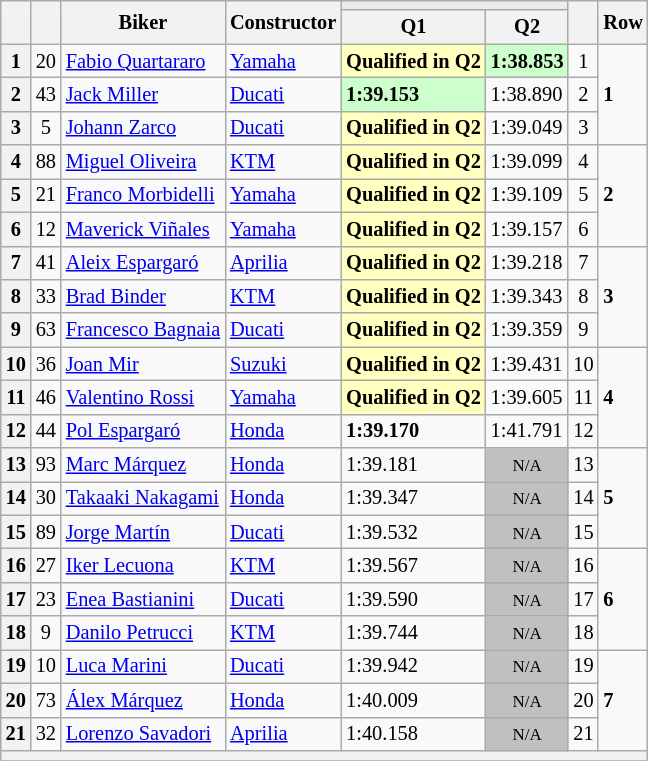<table class="wikitable sortable" style="font-size: 85%;">
<tr>
<th rowspan="2"></th>
<th rowspan="2"></th>
<th rowspan="2">Biker</th>
<th rowspan="2">Constructor</th>
<th colspan="2" style="background:#eaecf0; text-align:center;"></th>
<th rowspan="2"></th>
<th rowspan="2">Row</th>
</tr>
<tr>
<th scope="col">Q1</th>
<th scope="col">Q2</th>
</tr>
<tr>
<th scope="row">1</th>
<td align="center">20</td>
<td> <a href='#'>Fabio Quartararo</a></td>
<td><a href='#'>Yamaha</a></td>
<td style="background:#ffffbf;"><strong>Qualified in Q2</strong></td>
<td style="background:#ccffcc;"><strong>1:38.853</strong></td>
<td align="center">1</td>
<td rowspan="3"><strong>1</strong></td>
</tr>
<tr>
<th scope="row">2</th>
<td align="center">43</td>
<td> <a href='#'>Jack Miller</a></td>
<td><a href='#'>Ducati</a></td>
<td style="background:#ccffcc;"><strong>1:39.153</strong></td>
<td>1:38.890</td>
<td align="center">2</td>
</tr>
<tr>
<th scope="row">3</th>
<td align="center">5</td>
<td> <a href='#'>Johann Zarco</a></td>
<td><a href='#'>Ducati</a></td>
<td style="background:#ffffbf;"><strong>Qualified in Q2</strong></td>
<td>1:39.049</td>
<td align="center">3</td>
</tr>
<tr>
<th scope="row">4</th>
<td align="center">88</td>
<td> <a href='#'>Miguel Oliveira</a></td>
<td><a href='#'>KTM</a></td>
<td style="background:#ffffbf;"><strong>Qualified in Q2</strong></td>
<td>1:39.099</td>
<td align="center">4</td>
<td rowspan="3"><strong>2</strong></td>
</tr>
<tr>
<th scope="row">5</th>
<td align="center">21</td>
<td> <a href='#'>Franco Morbidelli</a></td>
<td><a href='#'>Yamaha</a></td>
<td style="background:#ffffbf;"><strong>Qualified in Q2</strong></td>
<td>1:39.109</td>
<td align="center">5</td>
</tr>
<tr>
<th scope="row">6</th>
<td align="center">12</td>
<td> <a href='#'>Maverick Viñales</a></td>
<td><a href='#'>Yamaha</a></td>
<td style="background:#ffffbf;"><strong>Qualified in Q2</strong></td>
<td>1:39.157</td>
<td align="center">6</td>
</tr>
<tr>
<th scope="row">7</th>
<td align="center">41</td>
<td> <a href='#'>Aleix Espargaró</a></td>
<td><a href='#'>Aprilia</a></td>
<td style="background:#ffffbf;"><strong>Qualified in Q2</strong></td>
<td>1:39.218</td>
<td align="center">7</td>
<td rowspan="3"><strong>3</strong></td>
</tr>
<tr>
<th scope="row">8</th>
<td align="center">33</td>
<td> <a href='#'>Brad Binder</a></td>
<td><a href='#'>KTM</a></td>
<td style="background:#ffffbf;"><strong>Qualified in Q2</strong></td>
<td>1:39.343</td>
<td align="center">8</td>
</tr>
<tr>
<th scope="row">9</th>
<td align="center">63</td>
<td> <a href='#'>Francesco Bagnaia</a></td>
<td><a href='#'>Ducati</a></td>
<td style="background:#ffffbf;"><strong>Qualified in Q2</strong></td>
<td>1:39.359</td>
<td align="center">9</td>
</tr>
<tr>
<th scope="row">10</th>
<td align="center">36</td>
<td> <a href='#'>Joan Mir</a></td>
<td><a href='#'>Suzuki</a></td>
<td style="background:#ffffbf;"><strong>Qualified in Q2</strong></td>
<td>1:39.431</td>
<td align="center">10</td>
<td rowspan="3"><strong>4</strong></td>
</tr>
<tr>
<th scope="row">11</th>
<td align="center">46</td>
<td> <a href='#'>Valentino Rossi</a></td>
<td><a href='#'>Yamaha</a></td>
<td style="background:#ffffbf;"><strong>Qualified in Q2</strong></td>
<td>1:39.605</td>
<td align="center">11</td>
</tr>
<tr>
<th scope="row">12</th>
<td align="center">44</td>
<td> <a href='#'>Pol Espargaró</a></td>
<td><a href='#'>Honda</a></td>
<td><strong>1:39.170</strong></td>
<td>1:41.791</td>
<td align="center">12</td>
</tr>
<tr>
<th scope="row">13</th>
<td align="center">93</td>
<td> <a href='#'>Marc Márquez</a></td>
<td><a href='#'>Honda</a></td>
<td>1:39.181</td>
<td style="background: silver" align="center" data-sort-value="13"><small>N/A</small></td>
<td align="center">13</td>
<td rowspan="3"><strong>5</strong></td>
</tr>
<tr>
<th scope="row">14</th>
<td align="center">30</td>
<td> <a href='#'>Takaaki Nakagami</a></td>
<td><a href='#'>Honda</a></td>
<td>1:39.347</td>
<td style="background: silver" align="center" data-sort-value="14"><small>N/A</small></td>
<td align="center">14</td>
</tr>
<tr>
<th scope="row">15</th>
<td align="center">89</td>
<td> <a href='#'>Jorge Martín</a></td>
<td><a href='#'>Ducati</a></td>
<td>1:39.532</td>
<td style="background: silver" align="center" data-sort-value="15"><small>N/A</small></td>
<td align="center">15</td>
</tr>
<tr>
<th scope="row">16</th>
<td align="center">27</td>
<td> <a href='#'>Iker Lecuona</a></td>
<td><a href='#'>KTM</a></td>
<td>1:39.567</td>
<td style="background: silver" align="center" data-sort-value="16"><small>N/A</small></td>
<td align="center">16</td>
<td rowspan="3"><strong>6</strong></td>
</tr>
<tr>
<th scope="row">17</th>
<td align="center">23</td>
<td> <a href='#'>Enea Bastianini</a></td>
<td><a href='#'>Ducati</a></td>
<td>1:39.590</td>
<td style="background: silver" align="center" data-sort-value="17"><small>N/A</small></td>
<td align="center">17</td>
</tr>
<tr>
<th scope="row">18</th>
<td align="center">9</td>
<td> <a href='#'>Danilo Petrucci</a></td>
<td><a href='#'>KTM</a></td>
<td>1:39.744</td>
<td style="background: silver" align="center" data-sort-value="18"><small>N/A</small></td>
<td align="center">18</td>
</tr>
<tr>
<th scope="row">19</th>
<td align="center">10</td>
<td> <a href='#'>Luca Marini</a></td>
<td><a href='#'>Ducati</a></td>
<td>1:39.942</td>
<td style="background: silver" align="center" data-sort-value="19"><small>N/A</small></td>
<td align="center">19</td>
<td rowspan="3"><strong>7</strong></td>
</tr>
<tr>
<th scope="row">20</th>
<td align="center">73</td>
<td> <a href='#'>Álex Márquez</a></td>
<td><a href='#'>Honda</a></td>
<td>1:40.009</td>
<td style="background: silver" align="center" data-sort-value="20"><small>N/A</small></td>
<td align="center">20</td>
</tr>
<tr>
<th scope="row">21</th>
<td align="center">32</td>
<td> <a href='#'>Lorenzo Savadori</a></td>
<td><a href='#'>Aprilia</a></td>
<td>1:40.158</td>
<td style="background: silver" align="center" data-sort-value="21"><small>N/A</small></td>
<td align="center">21</td>
</tr>
<tr>
<th colspan=9></th>
</tr>
<tr>
</tr>
</table>
